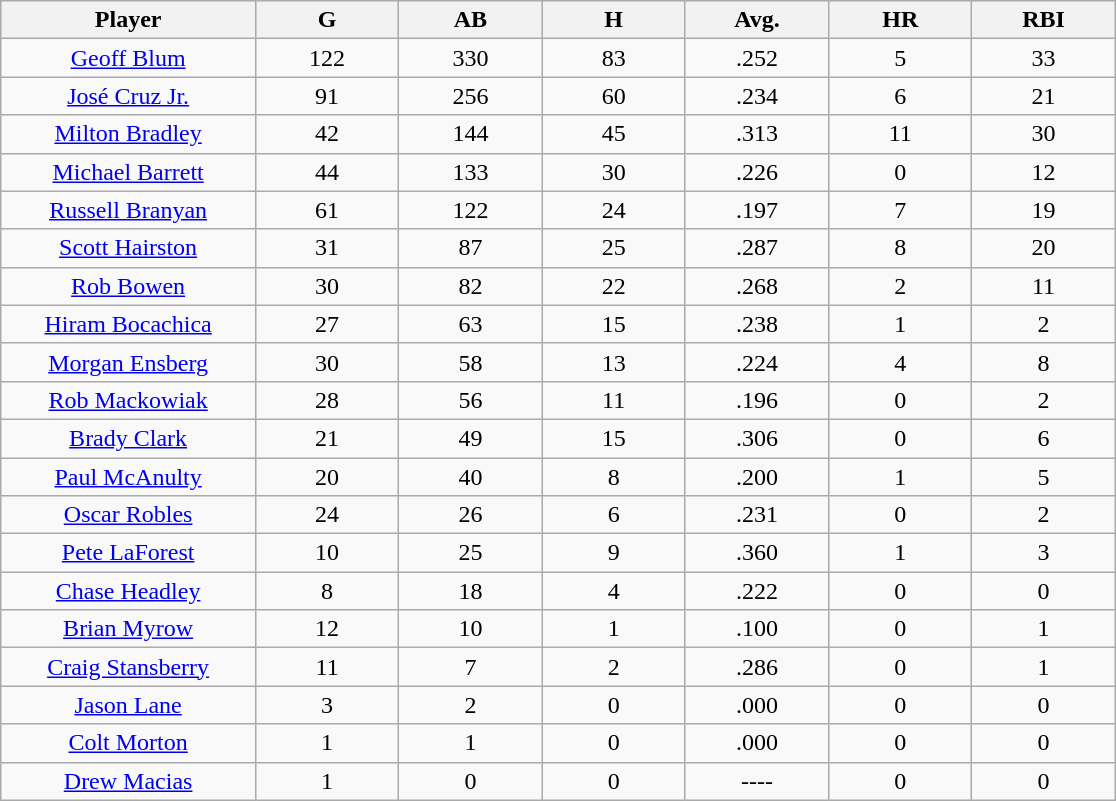<table class="wikitable sortable">
<tr>
<th bgcolor="#DDDDFF" width="16%">Player</th>
<th bgcolor="#DDDDFF" width="9%">G</th>
<th bgcolor="#DDDDFF" width="9%">AB</th>
<th bgcolor="#DDDDFF" width="9%">H</th>
<th bgcolor="#DDDDFF" width="9%">Avg.</th>
<th bgcolor="#DDDDFF" width="9%">HR</th>
<th bgcolor="#DDDDFF" width="9%">RBI</th>
</tr>
<tr align=center>
<td><a href='#'>Geoff Blum</a></td>
<td>122</td>
<td>330</td>
<td>83</td>
<td>.252</td>
<td>5</td>
<td>33</td>
</tr>
<tr align=center>
<td><a href='#'>José Cruz Jr.</a></td>
<td>91</td>
<td>256</td>
<td>60</td>
<td>.234</td>
<td>6</td>
<td>21</td>
</tr>
<tr align=center>
<td><a href='#'>Milton Bradley</a></td>
<td>42</td>
<td>144</td>
<td>45</td>
<td>.313</td>
<td>11</td>
<td>30</td>
</tr>
<tr align=center>
<td><a href='#'>Michael Barrett</a></td>
<td>44</td>
<td>133</td>
<td>30</td>
<td>.226</td>
<td>0</td>
<td>12</td>
</tr>
<tr align=center>
<td><a href='#'>Russell Branyan</a></td>
<td>61</td>
<td>122</td>
<td>24</td>
<td>.197</td>
<td>7</td>
<td>19</td>
</tr>
<tr align=center>
<td><a href='#'>Scott Hairston</a></td>
<td>31</td>
<td>87</td>
<td>25</td>
<td>.287</td>
<td>8</td>
<td>20</td>
</tr>
<tr align=center>
<td><a href='#'>Rob Bowen</a></td>
<td>30</td>
<td>82</td>
<td>22</td>
<td>.268</td>
<td>2</td>
<td>11</td>
</tr>
<tr align=center>
<td><a href='#'>Hiram Bocachica</a></td>
<td>27</td>
<td>63</td>
<td>15</td>
<td>.238</td>
<td>1</td>
<td>2</td>
</tr>
<tr align=center>
<td><a href='#'>Morgan Ensberg</a></td>
<td>30</td>
<td>58</td>
<td>13</td>
<td>.224</td>
<td>4</td>
<td>8</td>
</tr>
<tr align=center>
<td><a href='#'>Rob Mackowiak</a></td>
<td>28</td>
<td>56</td>
<td>11</td>
<td>.196</td>
<td>0</td>
<td>2</td>
</tr>
<tr align=center>
<td><a href='#'>Brady Clark</a></td>
<td>21</td>
<td>49</td>
<td>15</td>
<td>.306</td>
<td>0</td>
<td>6</td>
</tr>
<tr align=center>
<td><a href='#'>Paul McAnulty</a></td>
<td>20</td>
<td>40</td>
<td>8</td>
<td>.200</td>
<td>1</td>
<td>5</td>
</tr>
<tr align=center>
<td><a href='#'>Oscar Robles</a></td>
<td>24</td>
<td>26</td>
<td>6</td>
<td>.231</td>
<td>0</td>
<td>2</td>
</tr>
<tr align=center>
<td><a href='#'>Pete LaForest</a></td>
<td>10</td>
<td>25</td>
<td>9</td>
<td>.360</td>
<td>1</td>
<td>3</td>
</tr>
<tr align=center>
<td><a href='#'>Chase Headley</a></td>
<td>8</td>
<td>18</td>
<td>4</td>
<td>.222</td>
<td>0</td>
<td>0</td>
</tr>
<tr align=center>
<td><a href='#'>Brian Myrow</a></td>
<td>12</td>
<td>10</td>
<td>1</td>
<td>.100</td>
<td>0</td>
<td>1</td>
</tr>
<tr align=center>
<td><a href='#'>Craig Stansberry</a></td>
<td>11</td>
<td>7</td>
<td>2</td>
<td>.286</td>
<td>0</td>
<td>1</td>
</tr>
<tr align=center>
<td><a href='#'>Jason Lane</a></td>
<td>3</td>
<td>2</td>
<td>0</td>
<td>.000</td>
<td>0</td>
<td>0</td>
</tr>
<tr align=center>
<td><a href='#'>Colt Morton</a></td>
<td>1</td>
<td>1</td>
<td>0</td>
<td>.000</td>
<td>0</td>
<td>0</td>
</tr>
<tr align=center>
<td><a href='#'>Drew Macias</a></td>
<td>1</td>
<td>0</td>
<td>0</td>
<td>----</td>
<td>0</td>
<td>0</td>
</tr>
</table>
